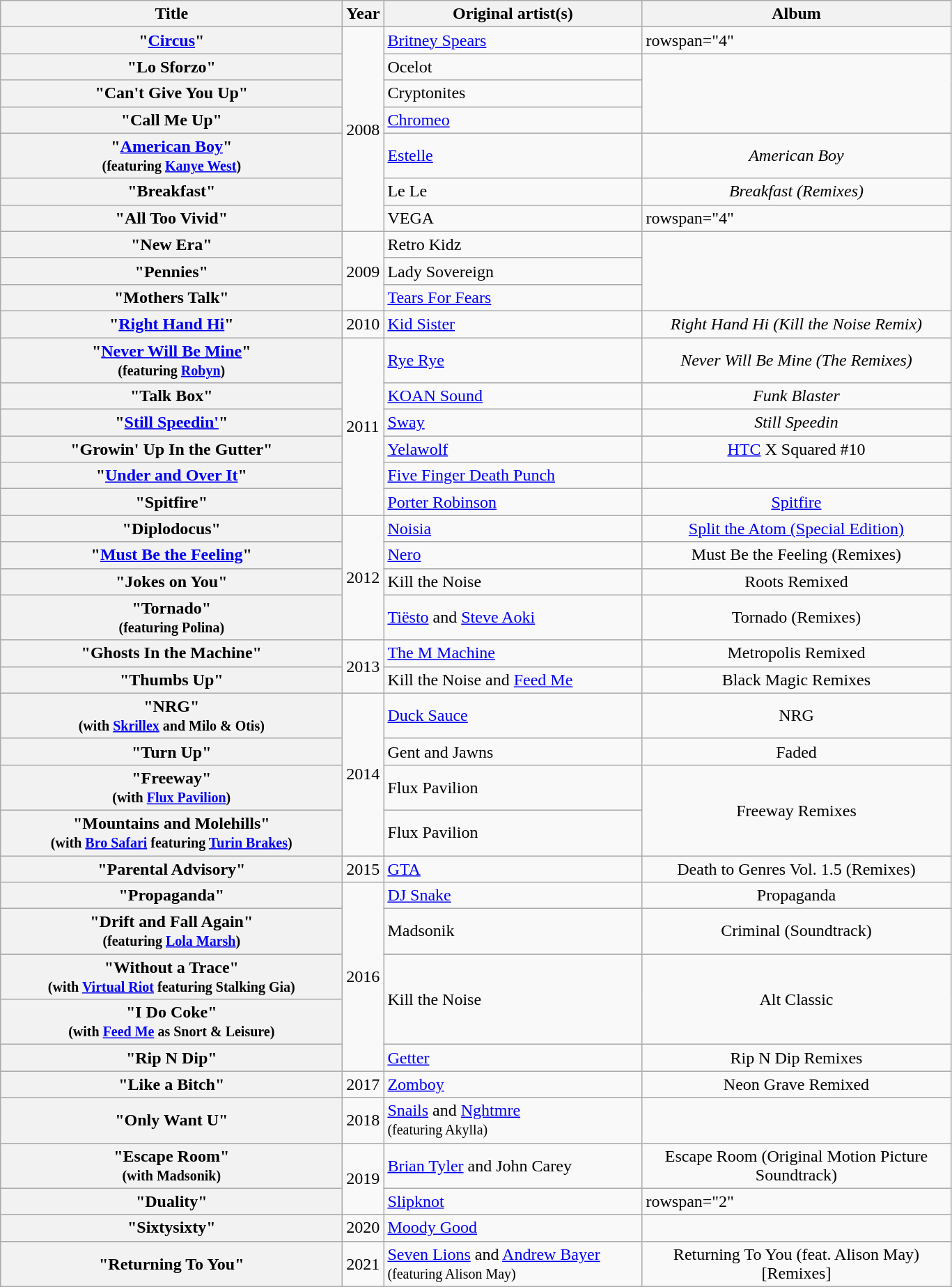<table class="wikitable plainrowheaders">
<tr>
<th rowspan="1" style="width:20em;">Title</th>
<th rowspan="1">Year</th>
<th colspan="1" style="width:15em;">Original artist(s)</th>
<th rowspan="1" style="width:18em;">Album</th>
</tr>
<tr>
<th scope="row">"<a href='#'>Circus</a>"</th>
<td rowspan=7>2008</td>
<td><a href='#'>Britney Spears</a></td>
<td>rowspan="4" </td>
</tr>
<tr>
<th scope="row">"Lo Sforzo"</th>
<td>Ocelot</td>
</tr>
<tr>
<th scope="row">"Can't Give You Up"</th>
<td>Cryptonites</td>
</tr>
<tr>
<th scope="row">"Call Me Up"</th>
<td><a href='#'>Chromeo</a></td>
</tr>
<tr>
<th scope="row">"<a href='#'>American Boy</a>"<br><small>(featuring <a href='#'>Kanye West</a>)</small></th>
<td><a href='#'>Estelle</a></td>
<td style="text-align:center;"><em>American Boy </em></td>
</tr>
<tr>
<th scope="row">"Breakfast"</th>
<td>Le Le</td>
<td style="text-align:center;"><em>Breakfast (Remixes)</em></td>
</tr>
<tr>
<th scope="row">"All Too Vivid"</th>
<td>VEGA</td>
<td>rowspan="4" </td>
</tr>
<tr>
<th scope="row">"New Era"</th>
<td rowspan=3>2009</td>
<td>Retro Kidz</td>
</tr>
<tr>
<th scope="row">"Pennies"</th>
<td>Lady Sovereign</td>
</tr>
<tr>
<th scope="row">"Mothers Talk"</th>
<td><a href='#'>Tears For Fears</a></td>
</tr>
<tr>
<th scope="row">"<a href='#'>Right Hand Hi</a>"</th>
<td rowspan=1>2010</td>
<td><a href='#'>Kid Sister</a></td>
<td style="text-align:center;"><em>Right Hand Hi (Kill the Noise Remix)</em></td>
</tr>
<tr>
<th scope="row">"<a href='#'>Never Will Be Mine</a>"<br><small>(featuring <a href='#'>Robyn</a>)</small></th>
<td rowspan="6">2011</td>
<td><a href='#'>Rye Rye</a></td>
<td style="text-align:center;"><em>Never Will Be Mine (The Remixes)</em></td>
</tr>
<tr>
<th scope="row">"Talk Box"</th>
<td><a href='#'>KOAN Sound</a></td>
<td style="text-align:center;"><em>Funk Blaster</em></td>
</tr>
<tr>
<th scope="row">"<a href='#'>Still Speedin'</a>"</th>
<td><a href='#'>Sway</a></td>
<td style="text-align:center;"><em>Still Speedin<strong></td>
</tr>
<tr>
<th scope="row">"Growin' Up In the Gutter"</th>
<td><a href='#'>Yelawolf</a></td>
<td style="text-align:center;"></em><a href='#'>HTC</a> X Squared #10<em></td>
</tr>
<tr>
<th scope="row">"<a href='#'>Under and Over It</a>"</th>
<td><a href='#'>Five Finger Death Punch</a></td>
<td></td>
</tr>
<tr>
<th scope="row">"Spitfire"</th>
<td><a href='#'>Porter Robinson</a></td>
<td style="text-align:center;"></em><a href='#'>Spitfire</a><em></td>
</tr>
<tr>
<th scope="row">"Diplodocus"</th>
<td rowspan=4>2012</td>
<td><a href='#'>Noisia</a></td>
<td style="text-align:center;"></em><a href='#'>Split the Atom (Special Edition)</a><em></td>
</tr>
<tr>
<th scope="row">"<a href='#'>Must Be the Feeling</a>"</th>
<td><a href='#'>Nero</a></td>
<td style="text-align:center;"></em>Must Be the Feeling (Remixes)<em></td>
</tr>
<tr>
<th scope="row">"Jokes on You"</th>
<td>Kill the Noise</td>
<td style="text-align:center;"></em>Roots Remixed<em></td>
</tr>
<tr>
<th scope="row">"Tornado"<br><small>(featuring Polina)</small></th>
<td><a href='#'>Tiësto</a> and <a href='#'>Steve Aoki</a></td>
<td style="text-align:center;"></em>Tornado (Remixes)<em></td>
</tr>
<tr>
<th scope="row">"Ghosts In the Machine"</th>
<td rowspan=2>2013</td>
<td><a href='#'>The M Machine</a></td>
<td style="text-align:center;"></em>Metropolis Remixed<em></td>
</tr>
<tr>
<th scope="row">"Thumbs Up"</th>
<td>Kill the Noise and <a href='#'>Feed Me</a></td>
<td style="text-align:center;"></em>Black Magic Remixes<em></td>
</tr>
<tr>
<th scope="row">"NRG"<br><small>(with <a href='#'>Skrillex</a> and Milo & Otis)</small></th>
<td rowspan=4>2014</td>
<td><a href='#'>Duck Sauce</a></td>
<td style="text-align:center;"></em>NRG<em></td>
</tr>
<tr>
<th scope="row">"Turn Up"</th>
<td>Gent and Jawns</td>
<td style="text-align:center;"></em>Faded<em></td>
</tr>
<tr>
<th scope="row">"Freeway"<br><small>(with <a href='#'>Flux Pavilion</a>)</small></th>
<td>Flux Pavilion</td>
<td style="text-align:center;" rowspan="2"></em>Freeway Remixes<em></td>
</tr>
<tr>
<th scope="row">"Mountains and Molehills"<br><small>(with <a href='#'>Bro Safari</a> featuring <a href='#'>Turin Brakes</a>)</small></th>
<td>Flux Pavilion</td>
</tr>
<tr>
<th scope="row">"Parental Advisory"</th>
<td rowspan=1>2015</td>
<td><a href='#'>GTA</a></td>
<td style="text-align:center;"></em>Death to Genres Vol. 1.5 (Remixes)<em></td>
</tr>
<tr>
<th scope="row">"Propaganda"</th>
<td rowspan=5>2016</td>
<td><a href='#'>DJ Snake</a></td>
<td style="text-align:center;"></em>Propaganda<em></td>
</tr>
<tr>
<th scope="row">"Drift and Fall Again"<br><small>(featuring <a href='#'>Lola Marsh</a>)</small></th>
<td>Madsonik</td>
<td style="text-align:center;"></em>Criminal (Soundtrack)<em></td>
</tr>
<tr>
<th scope="row">"Without a Trace"<br><small>(with <a href='#'>Virtual Riot</a> featuring Stalking Gia)</small></th>
<td rowspan="2">Kill the Noise</td>
<td style="text-align:center;" rowspan="2"></em>Alt Classic<em></td>
</tr>
<tr>
<th scope="row">"I Do Coke"<br><small>(with <a href='#'>Feed Me</a> as Snort & Leisure)</small></th>
</tr>
<tr>
<th scope="row">"Rip N Dip"</th>
<td><a href='#'>Getter</a></td>
<td style="text-align:center;"></em>Rip N Dip Remixes<em></td>
</tr>
<tr>
<th scope="row">"Like a Bitch"</th>
<td>2017</td>
<td><a href='#'>Zomboy</a></td>
<td style="text-align:center;"></em>Neon Grave Remixed<em></td>
</tr>
<tr>
<th scope="row">"Only Want U"</th>
<td>2018</td>
<td><a href='#'>Snails</a> and <a href='#'>Nghtmre</a> <br><small>(featuring Akylla)</small></td>
<td></td>
</tr>
<tr>
<th scope="row">"Escape Room" <br><small>(with Madsonik)</small></th>
<td rowspan="2">2019</td>
<td><a href='#'>Brian Tyler</a> and John Carey</td>
<td style="text-align:center;"></em>Escape Room (Original Motion Picture Soundtrack)<em></td>
</tr>
<tr>
<th scope="row">"Duality"</th>
<td><a href='#'>Slipknot</a></td>
<td>rowspan="2" </td>
</tr>
<tr>
<th scope="row">"Sixtysixty"</th>
<td>2020</td>
<td><a href='#'>Moody Good</a></td>
</tr>
<tr>
<th scope="row">"Returning To You"</th>
<td>2021</td>
<td><a href='#'>Seven Lions</a> and <a href='#'>Andrew Bayer</a> <br><small>(featuring Alison May)</small></td>
<td style="text-align:center;"></em>Returning To You (feat. Alison May) [Remixes]<em></td>
</tr>
</table>
